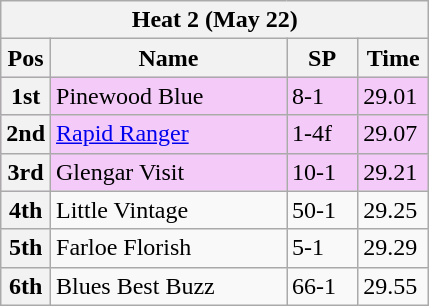<table class="wikitable">
<tr>
<th colspan="6">Heat 2 (May 22)</th>
</tr>
<tr>
<th width=20>Pos</th>
<th width=150>Name</th>
<th width=40>SP</th>
<th width=40>Time</th>
</tr>
<tr style="background: #f4caf9;">
<th>1st</th>
<td>Pinewood Blue</td>
<td>8-1</td>
<td>29.01</td>
</tr>
<tr style="background: #f4caf9;">
<th>2nd</th>
<td><a href='#'>Rapid Ranger</a></td>
<td>1-4f</td>
<td>29.07</td>
</tr>
<tr style="background: #f4caf9;">
<th>3rd</th>
<td>Glengar Visit</td>
<td>10-1</td>
<td>29.21</td>
</tr>
<tr>
<th>4th</th>
<td>Little Vintage</td>
<td>50-1</td>
<td>29.25</td>
</tr>
<tr>
<th>5th</th>
<td>Farloe Florish</td>
<td>5-1</td>
<td>29.29</td>
</tr>
<tr>
<th>6th</th>
<td>Blues Best Buzz</td>
<td>66-1</td>
<td>29.55</td>
</tr>
</table>
